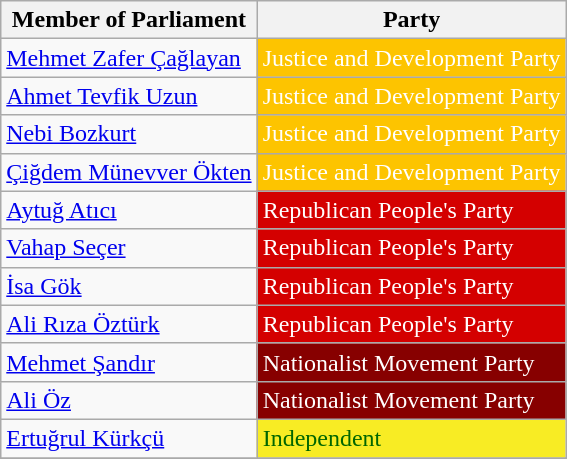<table class="wikitable">
<tr>
<th>Member of Parliament</th>
<th>Party</th>
</tr>
<tr>
<td><a href='#'>Mehmet Zafer Çağlayan</a></td>
<td style="background:#FDC400; color:white">Justice and Development Party</td>
</tr>
<tr>
<td><a href='#'>Ahmet Tevfik Uzun</a></td>
<td style="background:#FDC400; color:white">Justice and Development Party</td>
</tr>
<tr>
<td><a href='#'>Nebi Bozkurt</a></td>
<td style="background:#FDC400; color:white">Justice and Development Party</td>
</tr>
<tr>
<td><a href='#'>Çiğdem Münevver Ökten</a></td>
<td style="background:#FDC400; color:white">Justice and Development Party</td>
</tr>
<tr>
<td><a href='#'>Aytuğ Atıcı</a></td>
<td style="background:#D40000; color:white">Republican People's Party</td>
</tr>
<tr>
<td><a href='#'>Vahap Seçer</a></td>
<td style="background:#D40000; color:white">Republican People's Party</td>
</tr>
<tr>
<td><a href='#'>İsa Gök</a></td>
<td style="background:#D40000; color:white">Republican People's Party</td>
</tr>
<tr>
<td><a href='#'>Ali Rıza Öztürk</a></td>
<td style="background:#D40000; color:white">Republican People's Party</td>
</tr>
<tr>
<td><a href='#'>Mehmet Şandır</a></td>
<td style="background:#870000; color:white">Nationalist Movement Party</td>
</tr>
<tr>
<td><a href='#'>Ali Öz</a></td>
<td style="background:#870000; color:white">Nationalist Movement Party</td>
</tr>
<tr>
<td><a href='#'>Ertuğrul Kürkçü</a></td>
<td style="background:#F8EC24; color:#006600">Independent</td>
</tr>
<tr>
</tr>
</table>
